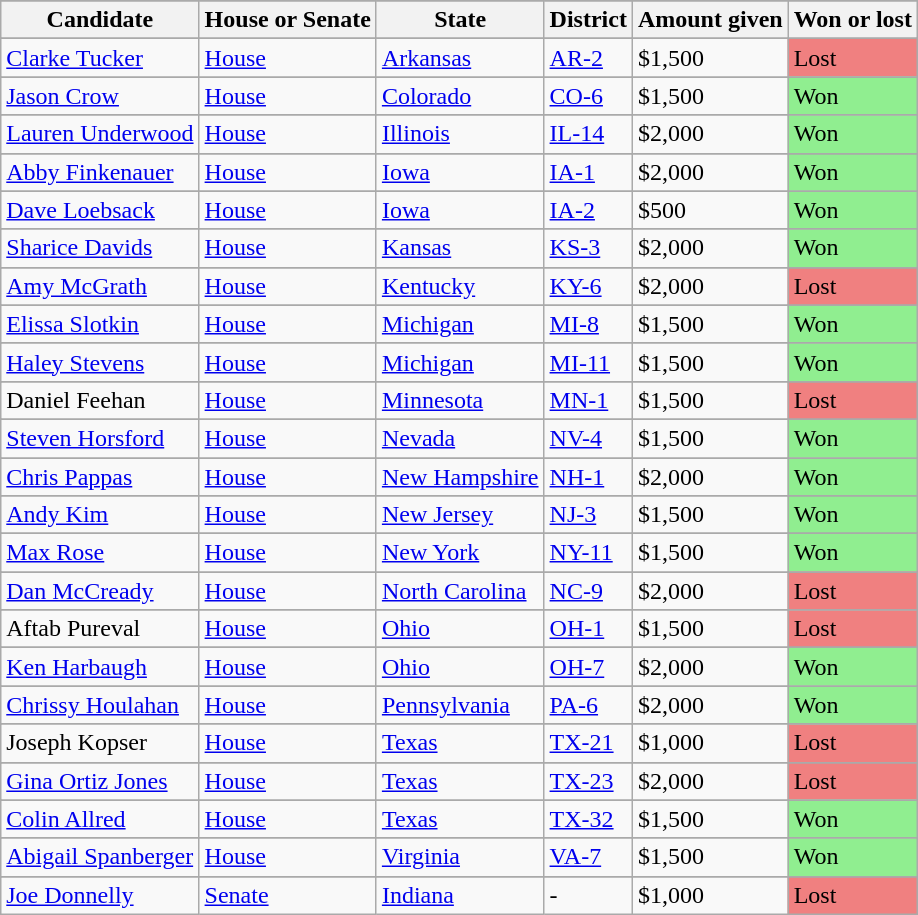<table class="wikitable sortable">
<tr>
</tr>
<tr>
<th>Candidate</th>
<th>House or Senate</th>
<th>State</th>
<th>District</th>
<th>Amount given</th>
<th>Won or lost</th>
</tr>
<tr>
</tr>
<tr>
<td><a href='#'>Clarke Tucker</a></td>
<td><a href='#'>House</a></td>
<td><a href='#'>Arkansas</a></td>
<td><a href='#'>AR-2</a></td>
<td>$1,500</td>
<td style="background:LightCoral">Lost</td>
</tr>
<tr>
</tr>
<tr>
<td><a href='#'>Jason Crow</a></td>
<td><a href='#'>House</a></td>
<td><a href='#'>Colorado</a></td>
<td><a href='#'>CO-6</a></td>
<td>$1,500</td>
<td style="background:LightGreen">Won</td>
</tr>
<tr>
</tr>
<tr>
<td><a href='#'>Lauren Underwood</a></td>
<td><a href='#'>House</a></td>
<td><a href='#'>Illinois</a></td>
<td><a href='#'>IL-14</a></td>
<td>$2,000</td>
<td style="background:LightGreen">Won</td>
</tr>
<tr>
</tr>
<tr>
<td><a href='#'>Abby Finkenauer</a></td>
<td><a href='#'>House</a></td>
<td><a href='#'>Iowa</a></td>
<td><a href='#'>IA-1</a></td>
<td>$2,000</td>
<td style="background:LightGreen">Won</td>
</tr>
<tr>
</tr>
<tr>
<td><a href='#'>Dave Loebsack</a></td>
<td><a href='#'>House</a></td>
<td><a href='#'>Iowa</a></td>
<td><a href='#'>IA-2</a></td>
<td>$500</td>
<td style="background:LightGreen">Won</td>
</tr>
<tr>
</tr>
<tr>
<td><a href='#'>Sharice Davids</a></td>
<td><a href='#'>House</a></td>
<td><a href='#'>Kansas</a></td>
<td><a href='#'>KS-3</a></td>
<td>$2,000</td>
<td style="background:LightGreen">Won</td>
</tr>
<tr>
</tr>
<tr>
<td><a href='#'>Amy McGrath</a></td>
<td><a href='#'>House</a></td>
<td><a href='#'>Kentucky</a></td>
<td><a href='#'>KY-6</a></td>
<td>$2,000</td>
<td style="background:LightCoral">Lost</td>
</tr>
<tr>
</tr>
<tr>
<td><a href='#'>Elissa Slotkin</a></td>
<td><a href='#'>House</a></td>
<td><a href='#'>Michigan</a></td>
<td><a href='#'>MI-8</a></td>
<td>$1,500</td>
<td style="background:LightGreen">Won</td>
</tr>
<tr>
</tr>
<tr>
<td><a href='#'>Haley Stevens</a></td>
<td><a href='#'>House</a></td>
<td><a href='#'>Michigan</a></td>
<td><a href='#'>MI-11</a></td>
<td>$1,500</td>
<td style="background:LightGreen">Won</td>
</tr>
<tr>
</tr>
<tr>
<td>Daniel Feehan</td>
<td><a href='#'>House</a></td>
<td><a href='#'>Minnesota</a></td>
<td><a href='#'>MN-1</a></td>
<td>$1,500</td>
<td style="background:LightCoral">Lost</td>
</tr>
<tr>
</tr>
<tr>
<td><a href='#'>Steven Horsford</a></td>
<td><a href='#'>House</a></td>
<td><a href='#'>Nevada</a></td>
<td><a href='#'>NV-4</a></td>
<td>$1,500</td>
<td style="background:LightGreen">Won</td>
</tr>
<tr>
</tr>
<tr>
<td><a href='#'>Chris Pappas</a></td>
<td><a href='#'>House</a></td>
<td><a href='#'>New Hampshire</a></td>
<td><a href='#'>NH-1</a></td>
<td>$2,000</td>
<td style="background:LightGreen">Won</td>
</tr>
<tr>
</tr>
<tr>
<td><a href='#'>Andy Kim</a></td>
<td><a href='#'>House</a></td>
<td><a href='#'>New Jersey</a></td>
<td><a href='#'>NJ-3</a></td>
<td>$1,500</td>
<td style="background:LightGreen">Won</td>
</tr>
<tr>
</tr>
<tr>
<td><a href='#'>Max Rose</a></td>
<td><a href='#'>House</a></td>
<td><a href='#'>New York</a></td>
<td><a href='#'>NY-11</a></td>
<td>$1,500</td>
<td style="background:LightGreen">Won</td>
</tr>
<tr>
</tr>
<tr>
<td><a href='#'>Dan McCready</a></td>
<td><a href='#'>House</a></td>
<td><a href='#'>North Carolina</a></td>
<td><a href='#'>NC-9</a></td>
<td>$2,000</td>
<td style="background:LightCoral">Lost</td>
</tr>
<tr>
</tr>
<tr>
<td>Aftab Pureval</td>
<td><a href='#'>House</a></td>
<td><a href='#'>Ohio</a></td>
<td><a href='#'>OH-1</a></td>
<td>$1,500</td>
<td style="background:LightCoral">Lost</td>
</tr>
<tr>
</tr>
<tr>
<td><a href='#'>Ken Harbaugh</a></td>
<td><a href='#'>House</a></td>
<td><a href='#'>Ohio</a></td>
<td><a href='#'>OH-7</a></td>
<td>$2,000</td>
<td style="background:LightGreen">Won</td>
</tr>
<tr>
</tr>
<tr>
<td><a href='#'>Chrissy Houlahan</a></td>
<td><a href='#'>House</a></td>
<td><a href='#'>Pennsylvania</a></td>
<td><a href='#'>PA-6</a></td>
<td>$2,000</td>
<td style="background:LightGreen">Won</td>
</tr>
<tr>
</tr>
<tr>
<td>Joseph Kopser</td>
<td><a href='#'>House</a></td>
<td><a href='#'>Texas</a></td>
<td><a href='#'>TX-21</a></td>
<td>$1,000</td>
<td style="background:LightCoral">Lost</td>
</tr>
<tr>
</tr>
<tr>
<td><a href='#'>Gina Ortiz Jones</a></td>
<td><a href='#'>House</a></td>
<td><a href='#'>Texas</a></td>
<td><a href='#'>TX-23</a></td>
<td>$2,000</td>
<td style="background:LightCoral">Lost</td>
</tr>
<tr>
</tr>
<tr>
<td><a href='#'>Colin Allred</a></td>
<td><a href='#'>House</a></td>
<td><a href='#'>Texas</a></td>
<td><a href='#'>TX-32</a></td>
<td>$1,500</td>
<td style="background:LightGreen">Won</td>
</tr>
<tr>
</tr>
<tr>
<td><a href='#'>Abigail Spanberger</a></td>
<td><a href='#'>House</a></td>
<td><a href='#'>Virginia</a></td>
<td><a href='#'>VA-7</a></td>
<td>$1,500</td>
<td style="background:LightGreen">Won</td>
</tr>
<tr>
</tr>
<tr>
<td><a href='#'>Joe Donnelly</a></td>
<td><a href='#'>Senate</a></td>
<td><a href='#'>Indiana</a></td>
<td>-</td>
<td>$1,000</td>
<td style="background:LightCoral">Lost</td>
</tr>
</table>
